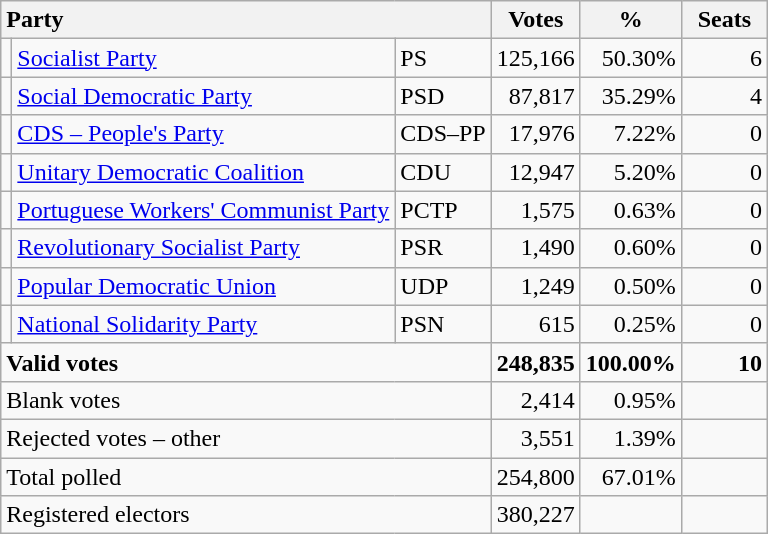<table class="wikitable" border="1" style="text-align:right;">
<tr>
<th style="text-align:left;" colspan=3>Party</th>
<th align=center width="50">Votes</th>
<th align=center width="50">%</th>
<th align=center width="50">Seats</th>
</tr>
<tr>
<td></td>
<td align=left><a href='#'>Socialist Party</a></td>
<td align=left>PS</td>
<td>125,166</td>
<td>50.30%</td>
<td>6</td>
</tr>
<tr>
<td></td>
<td align=left><a href='#'>Social Democratic Party</a></td>
<td align=left>PSD</td>
<td>87,817</td>
<td>35.29%</td>
<td>4</td>
</tr>
<tr>
<td></td>
<td align=left><a href='#'>CDS – People's Party</a></td>
<td align=left style="white-space: nowrap;">CDS–PP</td>
<td>17,976</td>
<td>7.22%</td>
<td>0</td>
</tr>
<tr>
<td></td>
<td align=left style="white-space: nowrap;"><a href='#'>Unitary Democratic Coalition</a></td>
<td align=left>CDU</td>
<td>12,947</td>
<td>5.20%</td>
<td>0</td>
</tr>
<tr>
<td></td>
<td align=left><a href='#'>Portuguese Workers' Communist Party</a></td>
<td align=left>PCTP</td>
<td>1,575</td>
<td>0.63%</td>
<td>0</td>
</tr>
<tr>
<td></td>
<td align=left><a href='#'>Revolutionary Socialist Party</a></td>
<td align=left>PSR</td>
<td>1,490</td>
<td>0.60%</td>
<td>0</td>
</tr>
<tr>
<td></td>
<td align=left><a href='#'>Popular Democratic Union</a></td>
<td align=left>UDP</td>
<td>1,249</td>
<td>0.50%</td>
<td>0</td>
</tr>
<tr>
<td></td>
<td align=left><a href='#'>National Solidarity Party</a></td>
<td align=left>PSN</td>
<td>615</td>
<td>0.25%</td>
<td>0</td>
</tr>
<tr style="font-weight:bold">
<td align=left colspan=3>Valid votes</td>
<td>248,835</td>
<td>100.00%</td>
<td>10</td>
</tr>
<tr>
<td align=left colspan=3>Blank votes</td>
<td>2,414</td>
<td>0.95%</td>
<td></td>
</tr>
<tr>
<td align=left colspan=3>Rejected votes – other</td>
<td>3,551</td>
<td>1.39%</td>
<td></td>
</tr>
<tr>
<td align=left colspan=3>Total polled</td>
<td>254,800</td>
<td>67.01%</td>
<td></td>
</tr>
<tr>
<td align=left colspan=3>Registered electors</td>
<td>380,227</td>
<td></td>
<td></td>
</tr>
</table>
